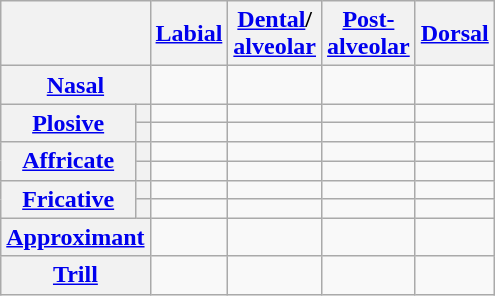<table class="wikitable" style=text-align:center>
<tr>
<th colspan="2"></th>
<th><a href='#'>Labial</a></th>
<th><a href='#'>Dental</a>/<br><a href='#'>alveolar</a></th>
<th><a href='#'>Post-<br>alveolar</a></th>
<th><a href='#'>Dorsal</a></th>
</tr>
<tr>
<th colspan="2"><a href='#'>Nasal</a></th>
<td></td>
<td></td>
<td></td>
<td></td>
</tr>
<tr>
<th rowspan="2"><a href='#'>Plosive</a></th>
<th></th>
<td></td>
<td></td>
<td></td>
<td></td>
</tr>
<tr>
<th></th>
<td></td>
<td></td>
<td></td>
<td></td>
</tr>
<tr>
<th rowspan="2"><a href='#'>Affricate</a></th>
<th></th>
<td></td>
<td></td>
<td></td>
<td></td>
</tr>
<tr>
<th></th>
<td></td>
<td></td>
<td></td>
<td></td>
</tr>
<tr>
<th rowspan="2"><a href='#'>Fricative</a></th>
<th></th>
<td></td>
<td></td>
<td></td>
<td></td>
</tr>
<tr>
<th></th>
<td></td>
<td></td>
<td></td>
<td></td>
</tr>
<tr>
<th colspan="2"><a href='#'>Approximant</a></th>
<td></td>
<td></td>
<td></td>
<td></td>
</tr>
<tr>
<th colspan="2"><a href='#'>Trill</a></th>
<td></td>
<td></td>
<td></td>
<td></td>
</tr>
</table>
